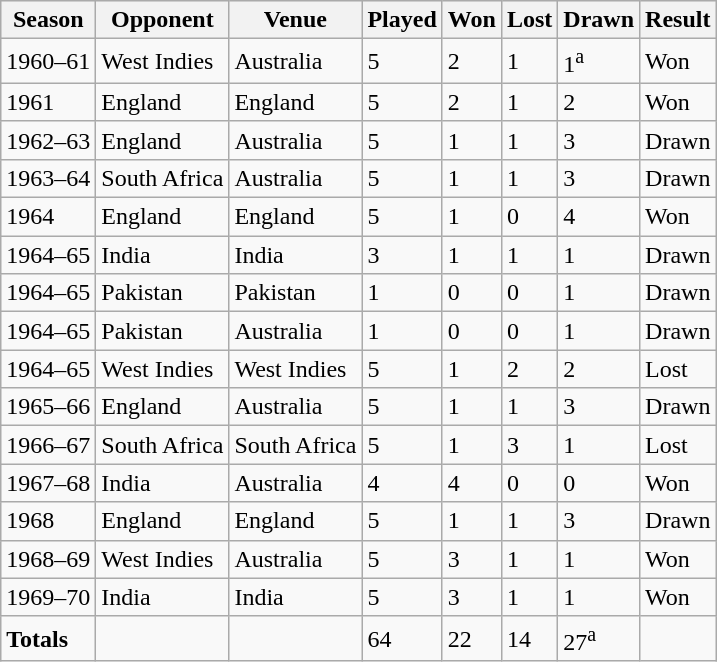<table class="wikitable">
<tr style="background:#efefef;">
<th>Season</th>
<th>Opponent</th>
<th>Venue</th>
<th>Played</th>
<th>Won</th>
<th>Lost</th>
<th>Drawn</th>
<th>Result</th>
</tr>
<tr>
<td>1960–61</td>
<td>West Indies</td>
<td>Australia</td>
<td>5</td>
<td>2</td>
<td>1</td>
<td>1<sup>a</sup></td>
<td>Won</td>
</tr>
<tr>
<td>1961</td>
<td>England</td>
<td>England</td>
<td>5</td>
<td>2</td>
<td>1</td>
<td>2</td>
<td>Won</td>
</tr>
<tr>
<td>1962–63</td>
<td>England</td>
<td>Australia</td>
<td>5</td>
<td>1</td>
<td>1</td>
<td>3</td>
<td>Drawn</td>
</tr>
<tr>
<td>1963–64</td>
<td>South Africa</td>
<td>Australia</td>
<td>5</td>
<td>1</td>
<td>1</td>
<td>3</td>
<td>Drawn</td>
</tr>
<tr>
<td>1964</td>
<td>England</td>
<td>England</td>
<td>5</td>
<td>1</td>
<td>0</td>
<td>4</td>
<td>Won</td>
</tr>
<tr>
<td>1964–65</td>
<td>India</td>
<td>India</td>
<td>3</td>
<td>1</td>
<td>1</td>
<td>1</td>
<td>Drawn</td>
</tr>
<tr>
<td>1964–65</td>
<td>Pakistan</td>
<td>Pakistan</td>
<td>1</td>
<td>0</td>
<td>0</td>
<td>1</td>
<td>Drawn</td>
</tr>
<tr>
<td>1964–65</td>
<td>Pakistan</td>
<td>Australia</td>
<td>1</td>
<td>0</td>
<td>0</td>
<td>1</td>
<td>Drawn</td>
</tr>
<tr>
<td>1964–65</td>
<td>West Indies</td>
<td>West Indies</td>
<td>5</td>
<td>1</td>
<td>2</td>
<td>2</td>
<td>Lost</td>
</tr>
<tr>
<td>1965–66</td>
<td>England</td>
<td>Australia</td>
<td>5</td>
<td>1</td>
<td>1</td>
<td>3</td>
<td>Drawn</td>
</tr>
<tr>
<td>1966–67</td>
<td>South Africa</td>
<td>South Africa</td>
<td>5</td>
<td>1</td>
<td>3</td>
<td>1</td>
<td>Lost</td>
</tr>
<tr>
<td>1967–68</td>
<td>India</td>
<td>Australia</td>
<td>4</td>
<td>4</td>
<td>0</td>
<td>0</td>
<td>Won</td>
</tr>
<tr>
<td>1968</td>
<td>England</td>
<td>England</td>
<td>5</td>
<td>1</td>
<td>1</td>
<td>3</td>
<td>Drawn</td>
</tr>
<tr>
<td>1968–69</td>
<td>West Indies</td>
<td>Australia</td>
<td>5</td>
<td>3</td>
<td>1</td>
<td>1</td>
<td>Won</td>
</tr>
<tr>
<td>1969–70</td>
<td>India</td>
<td>India</td>
<td>5</td>
<td>3</td>
<td>1</td>
<td>1</td>
<td>Won</td>
</tr>
<tr>
<td><strong>Totals</strong></td>
<td></td>
<td></td>
<td>64</td>
<td>22</td>
<td>14</td>
<td>27<sup>a</sup></td>
<td></td>
</tr>
</table>
